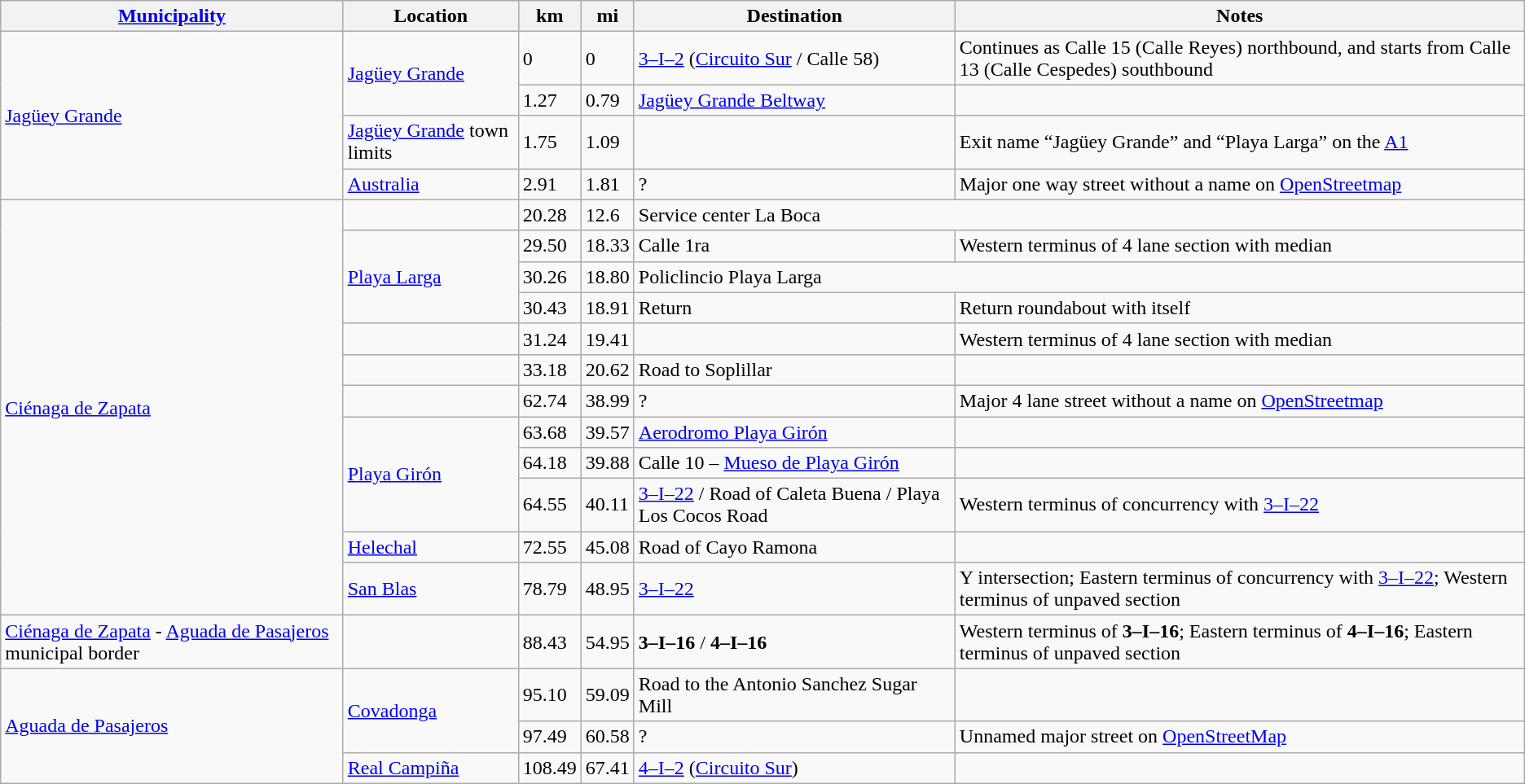<table class="wikitable">
<tr>
<th><a href='#'>Municipality</a></th>
<th>Location</th>
<th>km</th>
<th>mi</th>
<th>Destination</th>
<th>Notes</th>
</tr>
<tr>
<td rowspan="4"><a href='#'>Jagüey Grande</a></td>
<td rowspan="2"><a href='#'>Jagüey Grande</a></td>
<td>0</td>
<td>0</td>
<td> <a href='#'>3–I–2</a> (<a href='#'>Circuito Sur</a> / Calle 58)</td>
<td>Continues as Calle 15 (Calle Reyes) northbound, and starts from Calle 13 (Calle Cespedes) southbound</td>
</tr>
<tr>
<td>1.27</td>
<td>0.79</td>
<td><a href='#'>Jagüey Grande Beltway</a></td>
<td></td>
</tr>
<tr>
<td><a href='#'>Jagüey Grande</a> town limits</td>
<td>1.75</td>
<td>1.09</td>
<td> </td>
<td>Exit name “Jagüey Grande” and “Playa Larga” on the <a href='#'>A1</a></td>
</tr>
<tr>
<td><a href='#'>Australia</a></td>
<td>2.91</td>
<td>1.81</td>
<td>?</td>
<td>Major one way street without a name on <a href='#'>OpenStreetmap</a></td>
</tr>
<tr>
<td rowspan="12"><a href='#'>Ciénaga de Zapata</a></td>
<td></td>
<td>20.28</td>
<td>12.6</td>
<td colspan="2"> Service center La Boca</td>
</tr>
<tr>
<td rowspan="3"><a href='#'>Playa Larga</a></td>
<td>29.50</td>
<td>18.33</td>
<td>Calle 1ra</td>
<td>Western terminus of 4 lane section with median</td>
</tr>
<tr>
<td>30.26</td>
<td>18.80</td>
<td colspan="2"> Policlincio Playa Larga</td>
</tr>
<tr>
<td>30.43</td>
<td>18.91</td>
<td>Return</td>
<td>Return roundabout with itself</td>
</tr>
<tr>
<td></td>
<td>31.24</td>
<td>19.41</td>
<td></td>
<td>Western terminus of 4 lane section with median</td>
</tr>
<tr>
<td></td>
<td>33.18</td>
<td>20.62</td>
<td>Road to Soplillar</td>
<td></td>
</tr>
<tr>
<td></td>
<td>62.74</td>
<td>38.99</td>
<td>?</td>
<td>Major 4 lane street without a name on <a href='#'>OpenStreetmap</a></td>
</tr>
<tr>
<td rowspan="3"><a href='#'>Playa Girón</a></td>
<td>63.68</td>
<td>39.57</td>
<td> <a href='#'>Aerodromo Playa Girón</a></td>
<td></td>
</tr>
<tr>
<td>64.18</td>
<td>39.88</td>
<td>Calle 10 – <a href='#'>Mueso de Playa Girón</a></td>
<td></td>
</tr>
<tr>
<td>64.55</td>
<td>40.11</td>
<td> <a href='#'>3–I–22</a> / Road of Caleta Buena / Playa Los Cocos Road</td>
<td>Western terminus of concurrency with <a href='#'>3–I–22</a></td>
</tr>
<tr>
<td><a href='#'>Helechal</a></td>
<td>72.55</td>
<td>45.08</td>
<td>Road of Cayo Ramona</td>
<td></td>
</tr>
<tr>
<td><a href='#'>San Blas</a></td>
<td>78.79</td>
<td>48.95</td>
<td> <a href='#'>3–I–22</a></td>
<td>Y intersection; Eastern terminus of concurrency with <a href='#'>3–I–22</a>; Western terminus of unpaved section</td>
</tr>
<tr>
<td><a href='#'>Ciénaga de Zapata</a> - <a href='#'>Aguada de Pasajeros</a> municipal border</td>
<td></td>
<td>88.43</td>
<td>54.95</td>
<td> <strong>3–I–16</strong> / <strong>4–I–16</strong></td>
<td>Western terminus of <strong>3–I–16</strong>; Eastern terminus of <strong>4–I–16</strong>; Eastern terminus of unpaved section</td>
</tr>
<tr>
<td rowspan="3"><a href='#'>Aguada de Pasajeros</a></td>
<td rowspan="2"><a href='#'>Covadonga</a></td>
<td>95.10</td>
<td>59.09</td>
<td>Road to the Antonio Sanchez Sugar Mill</td>
<td></td>
</tr>
<tr>
<td>97.49</td>
<td>60.58</td>
<td>?</td>
<td>Unnamed major street on <a href='#'>OpenStreetMap</a></td>
</tr>
<tr>
<td><a href='#'>Real Campiña</a></td>
<td>108.49</td>
<td>67.41</td>
<td> <a href='#'>4–I–2</a> (<a href='#'>Circuito Sur</a>)</td>
<td></td>
</tr>
</table>
